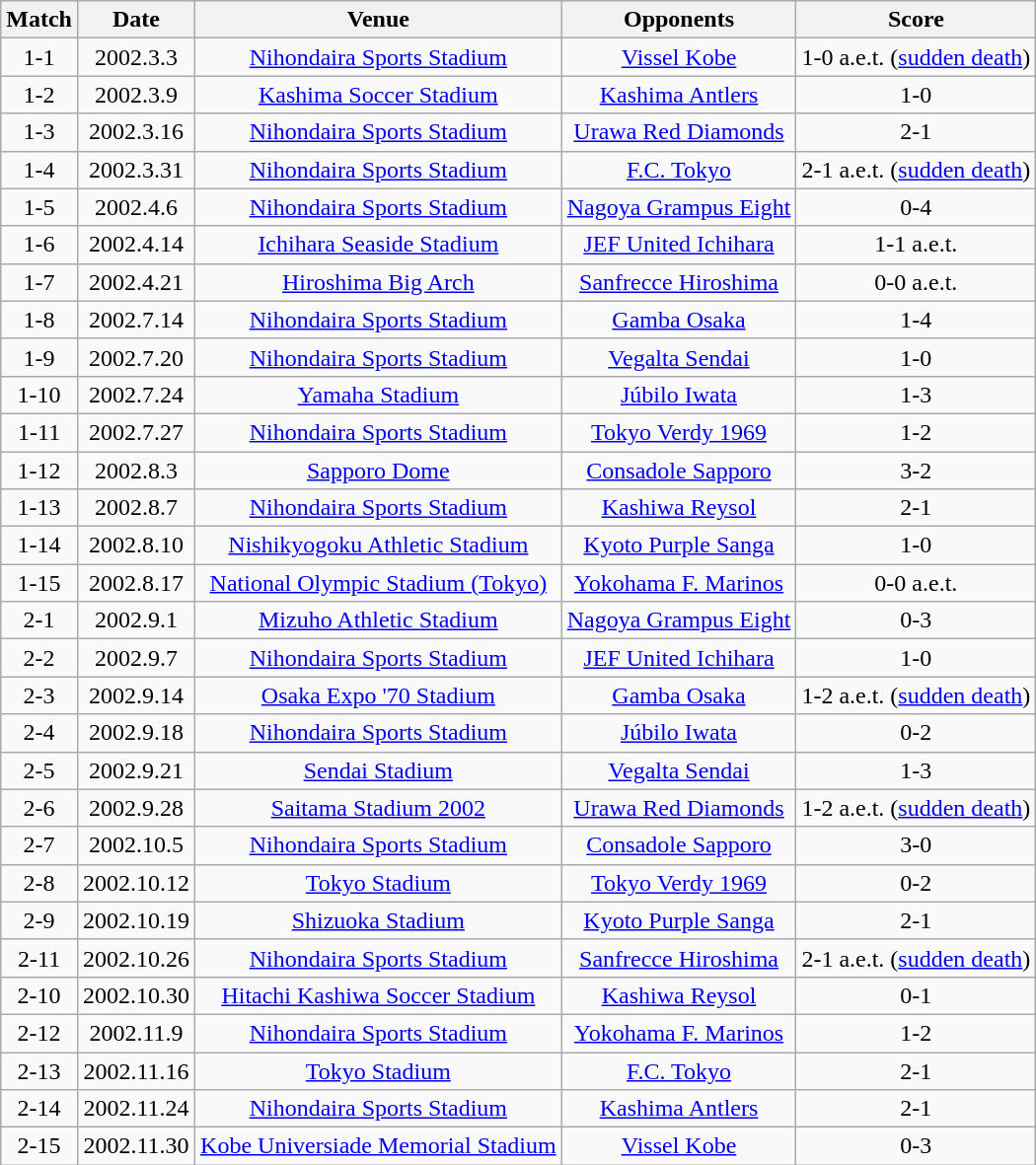<table class="wikitable" style="text-align:center;">
<tr>
<th>Match</th>
<th>Date</th>
<th>Venue</th>
<th>Opponents</th>
<th>Score</th>
</tr>
<tr>
<td>1-1</td>
<td>2002.3.3</td>
<td><a href='#'>Nihondaira Sports Stadium</a></td>
<td><a href='#'>Vissel Kobe</a></td>
<td>1-0 a.e.t. (<a href='#'>sudden death</a>)</td>
</tr>
<tr>
<td>1-2</td>
<td>2002.3.9</td>
<td><a href='#'>Kashima Soccer Stadium</a></td>
<td><a href='#'>Kashima Antlers</a></td>
<td>1-0</td>
</tr>
<tr>
<td>1-3</td>
<td>2002.3.16</td>
<td><a href='#'>Nihondaira Sports Stadium</a></td>
<td><a href='#'>Urawa Red Diamonds</a></td>
<td>2-1</td>
</tr>
<tr>
<td>1-4</td>
<td>2002.3.31</td>
<td><a href='#'>Nihondaira Sports Stadium</a></td>
<td><a href='#'>F.C. Tokyo</a></td>
<td>2-1 a.e.t. (<a href='#'>sudden death</a>)</td>
</tr>
<tr>
<td>1-5</td>
<td>2002.4.6</td>
<td><a href='#'>Nihondaira Sports Stadium</a></td>
<td><a href='#'>Nagoya Grampus Eight</a></td>
<td>0-4</td>
</tr>
<tr>
<td>1-6</td>
<td>2002.4.14</td>
<td><a href='#'>Ichihara Seaside Stadium</a></td>
<td><a href='#'>JEF United Ichihara</a></td>
<td>1-1 a.e.t.</td>
</tr>
<tr>
<td>1-7</td>
<td>2002.4.21</td>
<td><a href='#'>Hiroshima Big Arch</a></td>
<td><a href='#'>Sanfrecce Hiroshima</a></td>
<td>0-0 a.e.t.</td>
</tr>
<tr>
<td>1-8</td>
<td>2002.7.14</td>
<td><a href='#'>Nihondaira Sports Stadium</a></td>
<td><a href='#'>Gamba Osaka</a></td>
<td>1-4</td>
</tr>
<tr>
<td>1-9</td>
<td>2002.7.20</td>
<td><a href='#'>Nihondaira Sports Stadium</a></td>
<td><a href='#'>Vegalta Sendai</a></td>
<td>1-0</td>
</tr>
<tr>
<td>1-10</td>
<td>2002.7.24</td>
<td><a href='#'>Yamaha Stadium</a></td>
<td><a href='#'>Júbilo Iwata</a></td>
<td>1-3</td>
</tr>
<tr>
<td>1-11</td>
<td>2002.7.27</td>
<td><a href='#'>Nihondaira Sports Stadium</a></td>
<td><a href='#'>Tokyo Verdy 1969</a></td>
<td>1-2</td>
</tr>
<tr>
<td>1-12</td>
<td>2002.8.3</td>
<td><a href='#'>Sapporo Dome</a></td>
<td><a href='#'>Consadole Sapporo</a></td>
<td>3-2</td>
</tr>
<tr>
<td>1-13</td>
<td>2002.8.7</td>
<td><a href='#'>Nihondaira Sports Stadium</a></td>
<td><a href='#'>Kashiwa Reysol</a></td>
<td>2-1</td>
</tr>
<tr>
<td>1-14</td>
<td>2002.8.10</td>
<td><a href='#'>Nishikyogoku Athletic Stadium</a></td>
<td><a href='#'>Kyoto Purple Sanga</a></td>
<td>1-0</td>
</tr>
<tr>
<td>1-15</td>
<td>2002.8.17</td>
<td><a href='#'>National Olympic Stadium (Tokyo)</a></td>
<td><a href='#'>Yokohama F. Marinos</a></td>
<td>0-0 a.e.t.</td>
</tr>
<tr>
<td>2-1</td>
<td>2002.9.1</td>
<td><a href='#'>Mizuho Athletic Stadium</a></td>
<td><a href='#'>Nagoya Grampus Eight</a></td>
<td>0-3</td>
</tr>
<tr>
<td>2-2</td>
<td>2002.9.7</td>
<td><a href='#'>Nihondaira Sports Stadium</a></td>
<td><a href='#'>JEF United Ichihara</a></td>
<td>1-0</td>
</tr>
<tr>
<td>2-3</td>
<td>2002.9.14</td>
<td><a href='#'>Osaka Expo '70 Stadium</a></td>
<td><a href='#'>Gamba Osaka</a></td>
<td>1-2 a.e.t. (<a href='#'>sudden death</a>)</td>
</tr>
<tr>
<td>2-4</td>
<td>2002.9.18</td>
<td><a href='#'>Nihondaira Sports Stadium</a></td>
<td><a href='#'>Júbilo Iwata</a></td>
<td>0-2</td>
</tr>
<tr>
<td>2-5</td>
<td>2002.9.21</td>
<td><a href='#'>Sendai Stadium</a></td>
<td><a href='#'>Vegalta Sendai</a></td>
<td>1-3</td>
</tr>
<tr>
<td>2-6</td>
<td>2002.9.28</td>
<td><a href='#'>Saitama Stadium 2002</a></td>
<td><a href='#'>Urawa Red Diamonds</a></td>
<td>1-2 a.e.t. (<a href='#'>sudden death</a>)</td>
</tr>
<tr>
<td>2-7</td>
<td>2002.10.5</td>
<td><a href='#'>Nihondaira Sports Stadium</a></td>
<td><a href='#'>Consadole Sapporo</a></td>
<td>3-0</td>
</tr>
<tr>
<td>2-8</td>
<td>2002.10.12</td>
<td><a href='#'>Tokyo Stadium</a></td>
<td><a href='#'>Tokyo Verdy 1969</a></td>
<td>0-2</td>
</tr>
<tr>
<td>2-9</td>
<td>2002.10.19</td>
<td><a href='#'>Shizuoka Stadium</a></td>
<td><a href='#'>Kyoto Purple Sanga</a></td>
<td>2-1</td>
</tr>
<tr>
<td>2-11</td>
<td>2002.10.26</td>
<td><a href='#'>Nihondaira Sports Stadium</a></td>
<td><a href='#'>Sanfrecce Hiroshima</a></td>
<td>2-1 a.e.t. (<a href='#'>sudden death</a>)</td>
</tr>
<tr>
<td>2-10</td>
<td>2002.10.30</td>
<td><a href='#'>Hitachi Kashiwa Soccer Stadium</a></td>
<td><a href='#'>Kashiwa Reysol</a></td>
<td>0-1</td>
</tr>
<tr>
<td>2-12</td>
<td>2002.11.9</td>
<td><a href='#'>Nihondaira Sports Stadium</a></td>
<td><a href='#'>Yokohama F. Marinos</a></td>
<td>1-2</td>
</tr>
<tr>
<td>2-13</td>
<td>2002.11.16</td>
<td><a href='#'>Tokyo Stadium</a></td>
<td><a href='#'>F.C. Tokyo</a></td>
<td>2-1</td>
</tr>
<tr>
<td>2-14</td>
<td>2002.11.24</td>
<td><a href='#'>Nihondaira Sports Stadium</a></td>
<td><a href='#'>Kashima Antlers</a></td>
<td>2-1</td>
</tr>
<tr>
<td>2-15</td>
<td>2002.11.30</td>
<td><a href='#'>Kobe Universiade Memorial Stadium</a></td>
<td><a href='#'>Vissel Kobe</a></td>
<td>0-3</td>
</tr>
</table>
